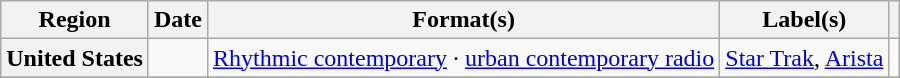<table class="wikitable plainrowheaders" style="text-align:left">
<tr>
<th scope="col">Region</th>
<th scope="col">Date</th>
<th scope="col">Format(s)</th>
<th scope="col">Label(s)</th>
<th scope="col"></th>
</tr>
<tr>
<th scope="row">United States</th>
<td></td>
<td><a href='#'>Rhythmic contemporary</a> · <a href='#'>urban contemporary radio</a></td>
<td><a href='#'>Star Trak</a>, <a href='#'>Arista</a></td>
<td></td>
</tr>
<tr>
</tr>
</table>
